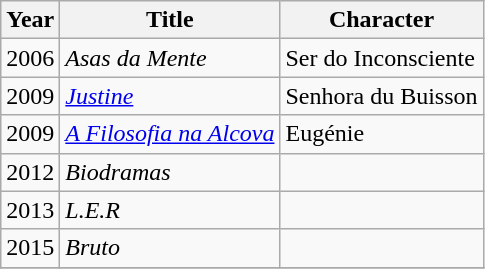<table class="wikitable">
<tr>
<th>Year</th>
<th>Title</th>
<th>Character</th>
</tr>
<tr>
<td>2006</td>
<td><em>Asas da Mente</em></td>
<td>Ser do Inconsciente</td>
</tr>
<tr>
<td>2009</td>
<td><em><a href='#'>Justine</a></em></td>
<td>Senhora du Buisson</td>
</tr>
<tr>
<td>2009</td>
<td><em><a href='#'>A Filosofia na Alcova</a></em></td>
<td>Eugénie</td>
</tr>
<tr>
<td>2012</td>
<td><em>Biodramas</em></td>
<td></td>
</tr>
<tr>
<td>2013</td>
<td><em>L.E.R</em></td>
<td></td>
</tr>
<tr>
<td>2015</td>
<td><em>Bruto</em></td>
<td></td>
</tr>
<tr>
</tr>
</table>
